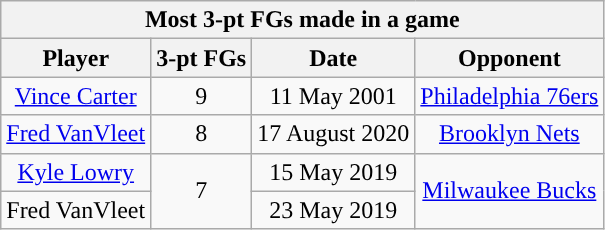<table class="wikitable" style="text-align:center">
<tr>
<th colspan="4">Most 3-pt FGs made in a game</th>
</tr>
<tr>
<th>Player</th>
<th>3-pt FGs</th>
<th>Date</th>
<th>Opponent</th>
</tr>
<tr>
<td><a href='#'>Vince Carter</a></td>
<td>9</td>
<td>11 May 2001</td>
<td><a href='#'>Philadelphia 76ers</a></td>
</tr>
<tr>
<td><a href='#'>Fred VanVleet</a></td>
<td>8</td>
<td>17 August 2020</td>
<td><a href='#'>Brooklyn Nets</a></td>
</tr>
<tr>
<td><a href='#'>Kyle Lowry</a></td>
<td rowspan=2>7</td>
<td>15 May 2019</td>
<td rowspan=2><a href='#'>Milwaukee Bucks</a></td>
</tr>
<tr>
<td>Fred VanVleet</td>
<td>23 May 2019</td>
</tr>
</table>
